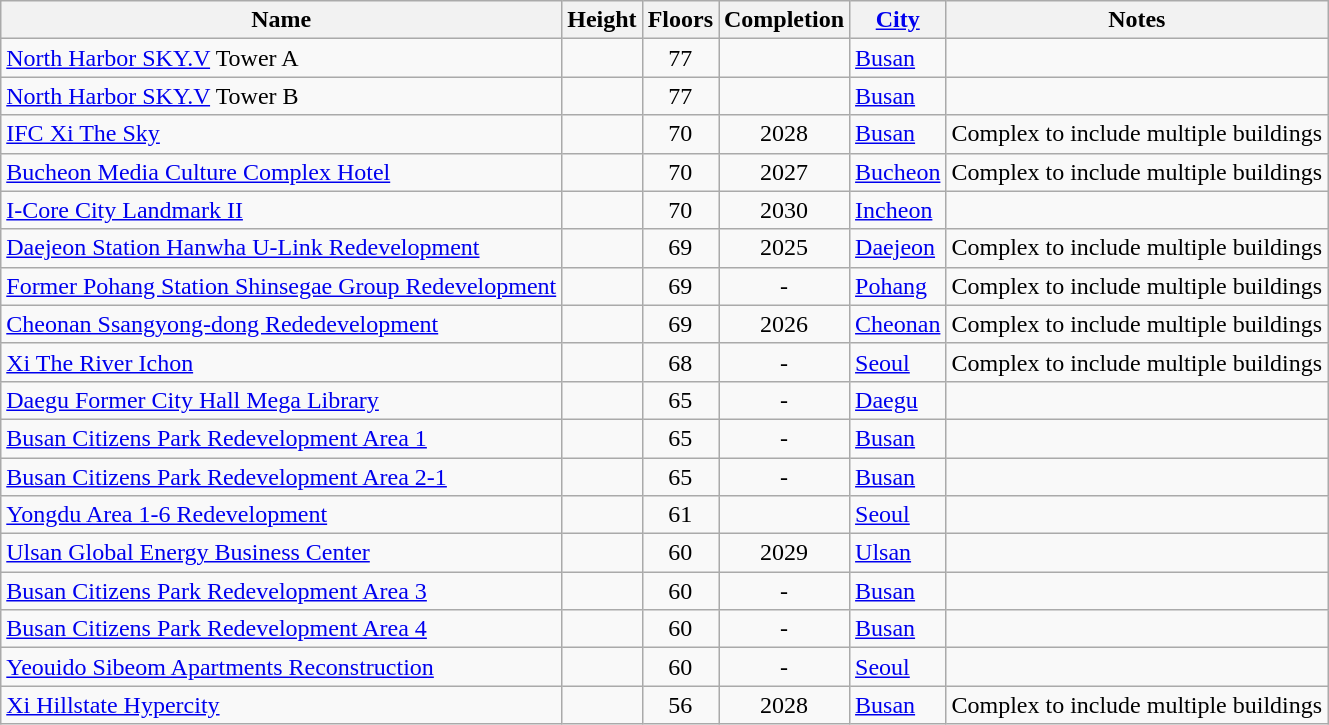<table class="wikitable sortable">
<tr>
<th>Name</th>
<th>Height</th>
<th>Floors</th>
<th>Completion</th>
<th><a href='#'>City</a></th>
<th class="unsortable">Notes</th>
</tr>
<tr>
<td><a href='#'>North Harbor SKY.V</a> Tower A</td>
<td align="center"></td>
<td align="center">77</td>
<td align="center"></td>
<td><a href='#'>Busan</a></td>
<td></td>
</tr>
<tr>
<td><a href='#'>North Harbor SKY.V</a> Tower B</td>
<td align="center"></td>
<td align="center">77</td>
<td align="center"></td>
<td><a href='#'>Busan</a></td>
<td></td>
</tr>
<tr>
<td><a href='#'>IFC Xi The Sky</a></td>
<td align="center"></td>
<td align="center">70</td>
<td align="center">2028</td>
<td><a href='#'>Busan</a></td>
<td>Complex to include multiple buildings</td>
</tr>
<tr>
<td><a href='#'>Bucheon Media Culture Complex Hotel</a></td>
<td align="center"></td>
<td align="center">70</td>
<td align="center">2027</td>
<td><a href='#'>Bucheon</a></td>
<td>Complex to include multiple buildings</td>
</tr>
<tr>
<td><a href='#'>I-Core City Landmark II</a></td>
<td align="center"></td>
<td align="center">70</td>
<td align="center">2030</td>
<td><a href='#'>Incheon</a></td>
<td></td>
</tr>
<tr>
<td><a href='#'>Daejeon Station Hanwha U-Link Redevelopment</a></td>
<td align="center"></td>
<td align="center">69</td>
<td align="center">2025</td>
<td><a href='#'>Daejeon</a></td>
<td>Complex to include multiple buildings</td>
</tr>
<tr>
<td><a href='#'>Former Pohang Station Shinsegae Group Redevelopment</a></td>
<td align="center"></td>
<td align="center">69</td>
<td align="center">-</td>
<td><a href='#'>Pohang</a></td>
<td>Complex to include multiple buildings</td>
</tr>
<tr>
<td><a href='#'>Cheonan Ssangyong-dong Rededevelopment</a></td>
<td align="center"></td>
<td align="center">69</td>
<td align="center">2026</td>
<td><a href='#'>Cheonan</a></td>
<td>Complex to include multiple buildings</td>
</tr>
<tr>
<td><a href='#'>Xi The River Ichon</a></td>
<td align="center"></td>
<td align="center">68</td>
<td align="center">-</td>
<td><a href='#'>Seoul</a></td>
<td>Complex to include multiple buildings</td>
</tr>
<tr>
<td><a href='#'>Daegu Former City Hall Mega Library</a></td>
<td align="center"></td>
<td align="center">65</td>
<td align="center">-</td>
<td><a href='#'>Daegu</a></td>
<td></td>
</tr>
<tr>
<td><a href='#'>Busan Citizens Park Redevelopment Area 1</a></td>
<td align="center"></td>
<td align="center">65</td>
<td align="center">-</td>
<td><a href='#'>Busan</a></td>
<td></td>
</tr>
<tr>
<td><a href='#'>Busan Citizens Park Redevelopment Area 2-1</a></td>
<td align="center"></td>
<td align="center">65</td>
<td align="center">-</td>
<td><a href='#'>Busan</a></td>
<td></td>
</tr>
<tr>
<td><a href='#'>Yongdu Area 1-6 Redevelopment</a></td>
<td align="center"></td>
<td align="center">61</td>
<td align="center"></td>
<td><a href='#'>Seoul</a></td>
<td></td>
</tr>
<tr>
<td><a href='#'>Ulsan Global Energy Business Center</a></td>
<td align="center"></td>
<td align="center">60</td>
<td align="center">2029</td>
<td><a href='#'>Ulsan</a></td>
<td></td>
</tr>
<tr>
<td><a href='#'>Busan Citizens Park Redevelopment Area 3</a></td>
<td align="center"></td>
<td align="center">60</td>
<td align="center">-</td>
<td><a href='#'>Busan</a></td>
<td></td>
</tr>
<tr>
<td><a href='#'>Busan Citizens Park Redevelopment Area 4</a></td>
<td align="center"></td>
<td align="center">60</td>
<td align="center">-</td>
<td><a href='#'>Busan</a></td>
<td></td>
</tr>
<tr>
<td><a href='#'>Yeouido Sibeom Apartments Reconstruction</a></td>
<td align="center"></td>
<td align="center">60</td>
<td align="center">-</td>
<td><a href='#'>Seoul</a></td>
<td></td>
</tr>
<tr>
<td><a href='#'>Xi Hillstate Hypercity</a></td>
<td align="center"></td>
<td align="center">56</td>
<td align="center">2028</td>
<td><a href='#'>Busan</a></td>
<td>Complex to include multiple buildings</td>
</tr>
</table>
